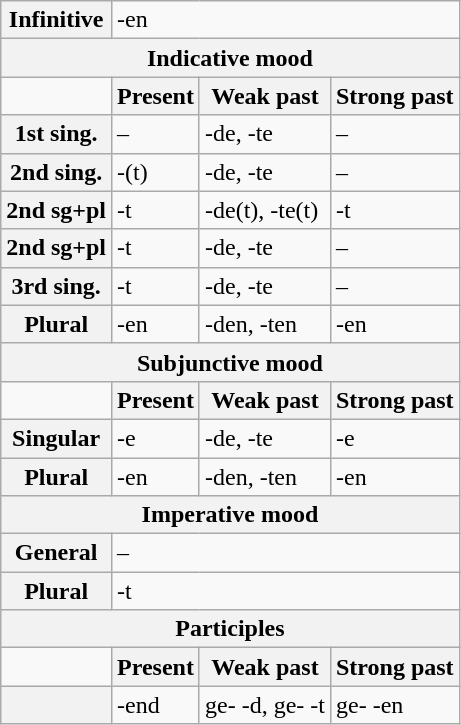<table class="wikitable">
<tr>
<th>Infinitive</th>
<td colspan="3">-en</td>
</tr>
<tr>
<th colspan="4">Indicative mood</th>
</tr>
<tr>
<td></td>
<th>Present</th>
<th>Weak past</th>
<th>Strong past</th>
</tr>
<tr>
<th>1st sing.</th>
<td>–</td>
<td>-de, -te</td>
<td>–</td>
</tr>
<tr>
<th>2nd sing. </th>
<td>-(t)</td>
<td>-de, -te</td>
<td>–</td>
</tr>
<tr>
<th>2nd sg+pl </th>
<td>-t</td>
<td>-de(t), -te(t)</td>
<td>-t</td>
</tr>
<tr>
<th>2nd sg+pl </th>
<td>-t</td>
<td>-de, -te</td>
<td>–</td>
</tr>
<tr>
<th>3rd sing.</th>
<td>-t</td>
<td>-de, -te</td>
<td>–</td>
</tr>
<tr>
<th>Plural</th>
<td>-en</td>
<td>-den, -ten</td>
<td>-en</td>
</tr>
<tr>
<th colspan="4">Subjunctive mood</th>
</tr>
<tr>
<td></td>
<th>Present</th>
<th>Weak past</th>
<th>Strong past</th>
</tr>
<tr>
<th>Singular</th>
<td>-e</td>
<td>-de, -te</td>
<td>-e</td>
</tr>
<tr>
<th>Plural</th>
<td>-en</td>
<td>-den, -ten</td>
<td>-en</td>
</tr>
<tr>
<th colspan="4">Imperative mood</th>
</tr>
<tr>
<th>General</th>
<td colspan="3">–</td>
</tr>
<tr>
<th>Plural</th>
<td colspan="3">-t</td>
</tr>
<tr>
<th colspan="4">Participles</th>
</tr>
<tr>
<td></td>
<th>Present</th>
<th>Weak past</th>
<th>Strong past</th>
</tr>
<tr>
<th></th>
<td>-end</td>
<td>ge- -d, ge- -t</td>
<td>ge- -en</td>
</tr>
</table>
